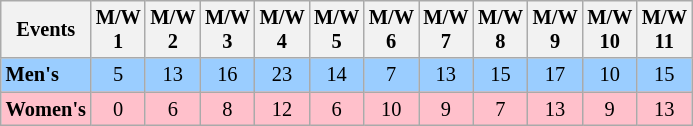<table class="wikitable" style="font-size:85%; ">
<tr>
<th width=50>Events</th>
<th width=20>M/W 1</th>
<th width=20>M/W 2</th>
<th width=20>M/W 3</th>
<th width=20>M/W 4</th>
<th width=20>M/W 5</th>
<th width=20>M/W 6</th>
<th width=20>M/W 7</th>
<th width=20>M/W 8</th>
<th width=20>M/W 9</th>
<th width=20>M/W 10</th>
<th width=20>M/W 11</th>
</tr>
<tr bgcolor=#9acdff>
<td><strong>Men's</strong></td>
<td align=center>5</td>
<td align=center>13</td>
<td align=center>16</td>
<td align=center>23</td>
<td align=center>14</td>
<td align=center>7</td>
<td align=center>13</td>
<td align=center>15</td>
<td align=center>17</td>
<td align=center>10</td>
<td align=center>15</td>
</tr>
<tr bgcolor=pink>
<td><strong>Women's</strong></td>
<td align=center>0</td>
<td align=center>6</td>
<td align=center>8</td>
<td align=center>12</td>
<td align=center>6</td>
<td align=center>10</td>
<td align=center>9</td>
<td align=center>7</td>
<td align=center>13</td>
<td align=center>9</td>
<td align=center>13</td>
</tr>
</table>
